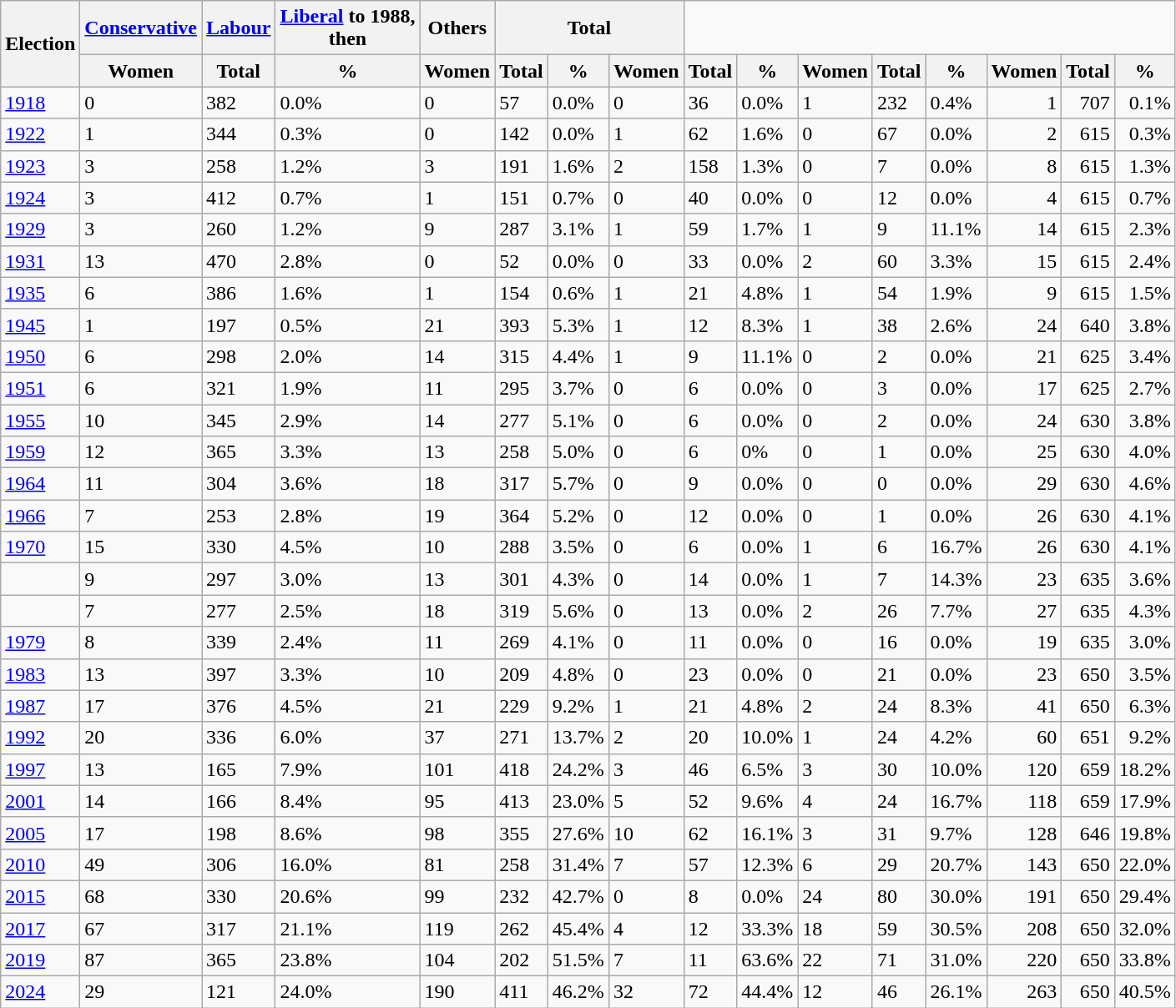<table class="wikitable">
<tr>
<th rowspan=2>Election</th>
<th><a href='#'>Conservative</a></th>
<th><a href='#'>Labour</a></th>
<th><a href='#'>Liberal</a> to 1988,<br>then </th>
<th>Others</th>
<th colspan=3>Total</th>
</tr>
<tr>
<th>Women</th>
<th>Total</th>
<th>%</th>
<th>Women</th>
<th>Total</th>
<th>%</th>
<th>Women</th>
<th>Total</th>
<th>%</th>
<th>Women</th>
<th>Total</th>
<th>%</th>
<th>Women</th>
<th>Total</th>
<th>%</th>
</tr>
<tr>
<td><a href='#'>1918</a></td>
<td>0</td>
<td>382</td>
<td>0.0%</td>
<td>0</td>
<td>57</td>
<td>0.0%</td>
<td>0</td>
<td>36</td>
<td>0.0%</td>
<td>1</td>
<td>232</td>
<td>0.4%</td>
<td align=right>1</td>
<td align=right>707</td>
<td align=right>0.1%</td>
</tr>
<tr>
<td><a href='#'>1922</a></td>
<td>1</td>
<td>344</td>
<td>0.3%</td>
<td>0</td>
<td>142</td>
<td>0.0%</td>
<td>1</td>
<td>62</td>
<td>1.6%</td>
<td>0</td>
<td>67</td>
<td>0.0%</td>
<td align=right>2</td>
<td align=right>615</td>
<td align=right>0.3%</td>
</tr>
<tr>
<td><a href='#'>1923</a></td>
<td>3</td>
<td>258</td>
<td>1.2%</td>
<td>3</td>
<td>191</td>
<td>1.6%</td>
<td>2</td>
<td>158</td>
<td>1.3%</td>
<td>0</td>
<td>7</td>
<td>0.0%</td>
<td align=right>8</td>
<td align=right>615</td>
<td align=right>1.3%</td>
</tr>
<tr>
<td><a href='#'>1924</a></td>
<td>3</td>
<td>412</td>
<td>0.7%</td>
<td>1</td>
<td>151</td>
<td>0.7%</td>
<td>0</td>
<td>40</td>
<td>0.0%</td>
<td>0</td>
<td>12</td>
<td>0.0%</td>
<td align=right>4</td>
<td align=right>615</td>
<td align=right>0.7%</td>
</tr>
<tr>
<td><a href='#'>1929</a></td>
<td>3</td>
<td>260</td>
<td>1.2%</td>
<td>9</td>
<td>287</td>
<td>3.1%</td>
<td>1</td>
<td>59</td>
<td>1.7%</td>
<td>1</td>
<td>9</td>
<td>11.1%</td>
<td align=right>14</td>
<td align=right>615</td>
<td align=right>2.3%</td>
</tr>
<tr>
<td><a href='#'>1931</a></td>
<td>13</td>
<td>470</td>
<td>2.8%</td>
<td>0</td>
<td>52</td>
<td>0.0%</td>
<td>0</td>
<td>33</td>
<td>0.0%</td>
<td>2</td>
<td>60</td>
<td>3.3%</td>
<td align=right>15</td>
<td align=right>615</td>
<td align=right>2.4%</td>
</tr>
<tr>
<td><a href='#'>1935</a></td>
<td>6</td>
<td>386</td>
<td>1.6%</td>
<td>1</td>
<td>154</td>
<td>0.6%</td>
<td>1</td>
<td>21</td>
<td>4.8%</td>
<td>1</td>
<td>54</td>
<td>1.9%</td>
<td align=right>9</td>
<td align=right>615</td>
<td align=right>1.5%</td>
</tr>
<tr>
<td><a href='#'>1945</a></td>
<td>1</td>
<td>197</td>
<td>0.5%</td>
<td>21</td>
<td>393</td>
<td>5.3%</td>
<td>1</td>
<td>12</td>
<td>8.3%</td>
<td>1</td>
<td>38</td>
<td>2.6%</td>
<td align=right>24</td>
<td align=right>640</td>
<td align=right>3.8%</td>
</tr>
<tr>
<td><a href='#'>1950</a></td>
<td>6</td>
<td>298</td>
<td>2.0%</td>
<td>14</td>
<td>315</td>
<td>4.4%</td>
<td>1</td>
<td>9</td>
<td>11.1%</td>
<td>0</td>
<td>2</td>
<td>0.0%</td>
<td align=right>21</td>
<td align=right>625</td>
<td align=right>3.4%</td>
</tr>
<tr>
<td><a href='#'>1951</a></td>
<td>6</td>
<td>321</td>
<td>1.9%</td>
<td>11</td>
<td>295</td>
<td>3.7%</td>
<td>0</td>
<td>6</td>
<td>0.0%</td>
<td>0</td>
<td>3</td>
<td>0.0%</td>
<td align=right>17</td>
<td align=right>625</td>
<td align=right>2.7%</td>
</tr>
<tr>
<td><a href='#'>1955</a></td>
<td>10</td>
<td>345</td>
<td>2.9%</td>
<td>14</td>
<td>277</td>
<td>5.1%</td>
<td>0</td>
<td>6</td>
<td>0.0%</td>
<td>0</td>
<td>2</td>
<td>0.0%</td>
<td align=right>24</td>
<td align=right>630</td>
<td align=right>3.8%</td>
</tr>
<tr>
<td><a href='#'>1959</a></td>
<td>12</td>
<td>365</td>
<td>3.3%</td>
<td>13</td>
<td>258</td>
<td>5.0%</td>
<td>0</td>
<td>6</td>
<td>0%</td>
<td>0</td>
<td>1</td>
<td>0.0%</td>
<td align=right>25</td>
<td align=right>630</td>
<td align=right>4.0%</td>
</tr>
<tr>
<td><a href='#'>1964</a></td>
<td>11</td>
<td>304</td>
<td>3.6%</td>
<td>18</td>
<td>317</td>
<td>5.7%</td>
<td>0</td>
<td>9</td>
<td>0.0%</td>
<td>0</td>
<td>0</td>
<td>0.0%</td>
<td align=right>29</td>
<td align=right>630</td>
<td align=right>4.6%</td>
</tr>
<tr>
<td><a href='#'>1966</a></td>
<td>7</td>
<td>253</td>
<td>2.8%</td>
<td>19</td>
<td>364</td>
<td>5.2%</td>
<td>0</td>
<td>12</td>
<td>0.0%</td>
<td>0</td>
<td>1</td>
<td>0.0%</td>
<td align=right>26</td>
<td align=right>630</td>
<td align=right>4.1%</td>
</tr>
<tr>
<td><a href='#'>1970</a></td>
<td>15</td>
<td>330</td>
<td>4.5%</td>
<td>10</td>
<td>288</td>
<td>3.5%</td>
<td>0</td>
<td>6</td>
<td>0.0%</td>
<td>1</td>
<td>6</td>
<td>16.7%</td>
<td align=right>26</td>
<td align=right>630</td>
<td align=right>4.1%</td>
</tr>
<tr>
<td></td>
<td>9</td>
<td>297</td>
<td>3.0%</td>
<td>13</td>
<td>301</td>
<td>4.3%</td>
<td>0</td>
<td>14</td>
<td>0.0%</td>
<td>1</td>
<td>7</td>
<td>14.3%</td>
<td align=right>23</td>
<td align=right>635</td>
<td align=right>3.6%</td>
</tr>
<tr>
<td></td>
<td>7</td>
<td>277</td>
<td>2.5%</td>
<td>18</td>
<td>319</td>
<td>5.6%</td>
<td>0</td>
<td>13</td>
<td>0.0%</td>
<td>2</td>
<td>26</td>
<td>7.7%</td>
<td align=right>27</td>
<td align=right>635</td>
<td align=right>4.3%</td>
</tr>
<tr>
<td><a href='#'>1979</a></td>
<td>8</td>
<td>339</td>
<td>2.4%</td>
<td>11</td>
<td>269</td>
<td>4.1%</td>
<td>0</td>
<td>11</td>
<td>0.0%</td>
<td>0</td>
<td>16</td>
<td>0.0%</td>
<td align=right>19</td>
<td align=right>635</td>
<td align=right>3.0%</td>
</tr>
<tr>
<td><a href='#'>1983</a></td>
<td>13</td>
<td>397</td>
<td>3.3%</td>
<td>10</td>
<td>209</td>
<td>4.8%</td>
<td>0</td>
<td>23</td>
<td>0.0%</td>
<td>0</td>
<td>21</td>
<td>0.0%</td>
<td align=right>23</td>
<td align=right>650</td>
<td align=right>3.5%</td>
</tr>
<tr>
<td><a href='#'>1987</a></td>
<td>17</td>
<td>376</td>
<td>4.5%</td>
<td>21</td>
<td>229</td>
<td>9.2%</td>
<td>1</td>
<td>21</td>
<td>4.8%</td>
<td>2</td>
<td>24</td>
<td>8.3%</td>
<td align=right>41</td>
<td align=right>650</td>
<td align=right>6.3%</td>
</tr>
<tr>
<td><a href='#'>1992</a></td>
<td>20</td>
<td>336</td>
<td>6.0%</td>
<td>37</td>
<td>271</td>
<td>13.7%</td>
<td>2</td>
<td>20</td>
<td>10.0%</td>
<td>1</td>
<td>24</td>
<td>4.2%</td>
<td align=right>60</td>
<td align=right>651</td>
<td align=right>9.2%</td>
</tr>
<tr>
<td><a href='#'>1997</a></td>
<td>13</td>
<td>165</td>
<td>7.9%</td>
<td>101</td>
<td>418</td>
<td>24.2%</td>
<td>3</td>
<td>46</td>
<td>6.5%</td>
<td>3</td>
<td>30</td>
<td>10.0%</td>
<td align=right>120</td>
<td align=right>659</td>
<td align=right>18.2%</td>
</tr>
<tr>
<td><a href='#'>2001</a></td>
<td>14</td>
<td>166</td>
<td>8.4%</td>
<td>95</td>
<td>413</td>
<td>23.0%</td>
<td>5</td>
<td>52</td>
<td>9.6%</td>
<td>4</td>
<td>24</td>
<td>16.7%</td>
<td align=right>118</td>
<td align=right>659</td>
<td align=right>17.9%</td>
</tr>
<tr>
<td><a href='#'>2005</a></td>
<td>17</td>
<td>198</td>
<td>8.6%</td>
<td>98</td>
<td>355</td>
<td>27.6%</td>
<td>10</td>
<td>62</td>
<td>16.1%</td>
<td>3</td>
<td>31</td>
<td>9.7%</td>
<td align=right>128</td>
<td align=right>646</td>
<td align=right>19.8%</td>
</tr>
<tr>
<td><a href='#'>2010</a></td>
<td>49</td>
<td>306</td>
<td>16.0%</td>
<td>81</td>
<td>258</td>
<td>31.4%</td>
<td>7</td>
<td>57</td>
<td>12.3%</td>
<td>6</td>
<td>29</td>
<td>20.7%</td>
<td align=right>143</td>
<td align=right>650</td>
<td align=right>22.0%</td>
</tr>
<tr>
<td><a href='#'>2015</a></td>
<td>68</td>
<td>330</td>
<td>20.6%</td>
<td>99</td>
<td>232</td>
<td>42.7%</td>
<td>0</td>
<td>8</td>
<td>0.0%</td>
<td>24</td>
<td>80</td>
<td>30.0%</td>
<td align=right>191</td>
<td align=right>650</td>
<td align=right>29.4%</td>
</tr>
<tr>
<td><a href='#'>2017</a></td>
<td>67</td>
<td>317</td>
<td>21.1%</td>
<td>119</td>
<td>262</td>
<td>45.4%</td>
<td>4</td>
<td>12</td>
<td>33.3%</td>
<td>18</td>
<td>59</td>
<td>30.5%</td>
<td align=right>208</td>
<td align=right>650</td>
<td align=right>32.0%</td>
</tr>
<tr>
<td><a href='#'>2019</a></td>
<td>87</td>
<td>365</td>
<td>23.8%</td>
<td>104</td>
<td>202</td>
<td>51.5%</td>
<td>7</td>
<td>11</td>
<td>63.6%</td>
<td>22</td>
<td>71</td>
<td>31.0%</td>
<td align=right>220</td>
<td align=right>650</td>
<td align=right>33.8%</td>
</tr>
<tr>
<td><a href='#'>2024</a></td>
<td>29</td>
<td>121</td>
<td>24.0%</td>
<td>190</td>
<td>411</td>
<td>46.2%</td>
<td>32</td>
<td>72</td>
<td>44.4%</td>
<td>12</td>
<td>46</td>
<td>26.1%</td>
<td align=right>263</td>
<td align=right>650</td>
<td align=right>40.5%</td>
</tr>
</table>
